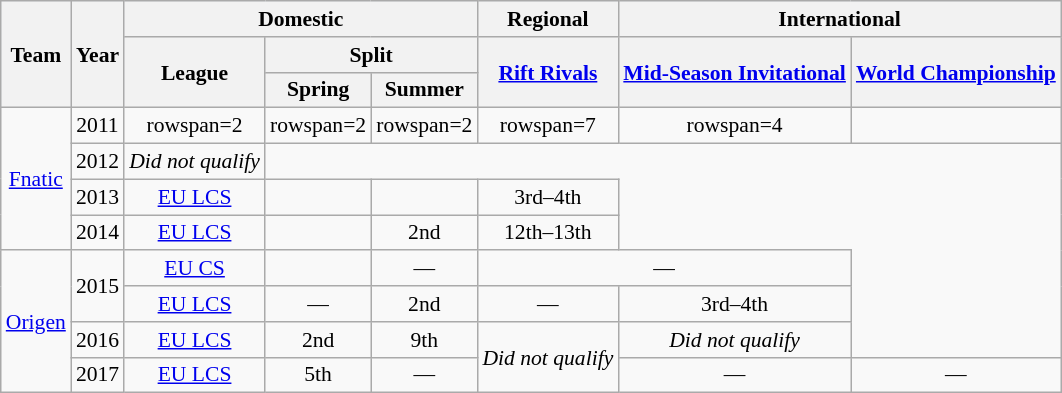<table class="wikitable" style="font-size:90%; text-align:center;">
<tr style="background:#f0f6ff;">
<th rowspan=3>Team</th>
<th rowspan=3>Year</th>
<th colspan=3>Domestic</th>
<th>Regional</th>
<th colspan=2>International</th>
</tr>
<tr>
<th rowspan=2>League</th>
<th colspan=2>Split</th>
<th rowspan=2><a href='#'>Rift Rivals</a></th>
<th rowspan=2><a href='#'>Mid-Season Invitational</a></th>
<th rowspan=2><a href='#'>World Championship</a></th>
</tr>
<tr>
<th>Spring</th>
<th>Summer</th>
</tr>
<tr>
<td rowspan="4"><a href='#'>Fnatic</a></td>
<td>2011</td>
<td>rowspan=2 </td>
<td>rowspan=2 </td>
<td>rowspan=2 </td>
<td>rowspan=7 </td>
<td>rowspan=4 </td>
<td></td>
</tr>
<tr>
<td>2012</td>
<td><em>Did not qualify</em></td>
</tr>
<tr>
<td>2013</td>
<td><a href='#'>EU LCS</a></td>
<td></td>
<td></td>
<td>3rd–4th</td>
</tr>
<tr>
<td>2014</td>
<td><a href='#'>EU LCS</a></td>
<td></td>
<td>2nd</td>
<td>12th–13th</td>
</tr>
<tr>
<td rowspan="4"><a href='#'>Origen</a></td>
<td rowspan="2">2015</td>
<td><a href='#'>EU CS</a></td>
<td></td>
<td>—</td>
<td colspan="2">—</td>
</tr>
<tr>
<td><a href='#'>EU LCS</a></td>
<td>—</td>
<td>2nd</td>
<td>—</td>
<td>3rd–4th</td>
</tr>
<tr>
<td>2016</td>
<td><a href='#'>EU LCS</a></td>
<td>2nd</td>
<td>9th</td>
<td rowspan="2"><em>Did not qualify</em></td>
<td><em>Did not qualify</em></td>
</tr>
<tr>
<td>2017</td>
<td><a href='#'>EU LCS</a></td>
<td>5th</td>
<td>—</td>
<td>—</td>
<td>—</td>
</tr>
</table>
